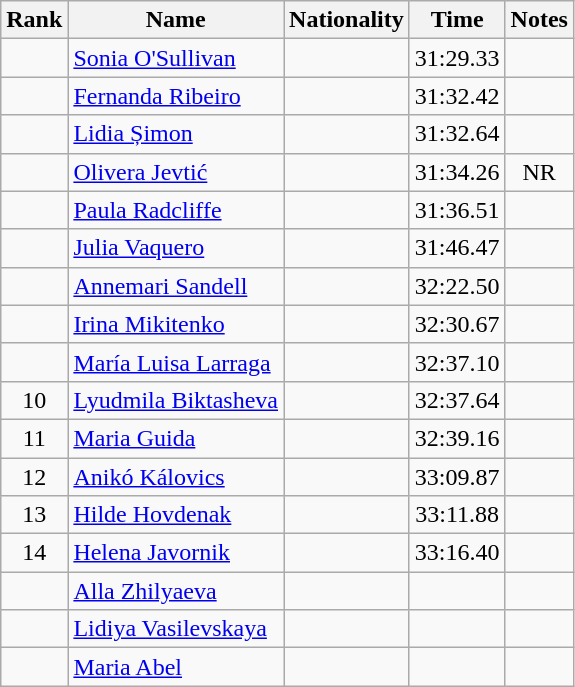<table class="wikitable sortable" style="text-align:center">
<tr>
<th>Rank</th>
<th>Name</th>
<th>Nationality</th>
<th>Time</th>
<th>Notes</th>
</tr>
<tr>
<td></td>
<td align=left><a href='#'>Sonia O'Sullivan</a></td>
<td align=left></td>
<td>31:29.33</td>
<td></td>
</tr>
<tr>
<td></td>
<td align=left><a href='#'>Fernanda Ribeiro</a></td>
<td align=left></td>
<td>31:32.42</td>
<td></td>
</tr>
<tr>
<td></td>
<td align=left><a href='#'>Lidia Șimon</a></td>
<td align=left></td>
<td>31:32.64</td>
<td></td>
</tr>
<tr>
<td></td>
<td align=left><a href='#'>Olivera Jevtić</a></td>
<td align=left></td>
<td>31:34.26</td>
<td>NR</td>
</tr>
<tr>
<td></td>
<td align=left><a href='#'>Paula Radcliffe</a></td>
<td align=left></td>
<td>31:36.51</td>
<td></td>
</tr>
<tr>
<td></td>
<td align=left><a href='#'>Julia Vaquero</a></td>
<td align=left></td>
<td>31:46.47</td>
<td></td>
</tr>
<tr>
<td></td>
<td align=left><a href='#'>Annemari Sandell</a></td>
<td align=left></td>
<td>32:22.50</td>
<td></td>
</tr>
<tr>
<td></td>
<td align=left><a href='#'>Irina Mikitenko</a></td>
<td align=left></td>
<td>32:30.67</td>
<td></td>
</tr>
<tr>
<td></td>
<td align=left><a href='#'>María Luisa Larraga</a></td>
<td align=left></td>
<td>32:37.10</td>
<td></td>
</tr>
<tr>
<td>10</td>
<td align=left><a href='#'>Lyudmila Biktasheva</a></td>
<td align=left></td>
<td>32:37.64</td>
<td></td>
</tr>
<tr>
<td>11</td>
<td align=left><a href='#'>Maria Guida</a></td>
<td align=left></td>
<td>32:39.16</td>
<td></td>
</tr>
<tr>
<td>12</td>
<td align=left><a href='#'>Anikó Kálovics</a></td>
<td align=left></td>
<td>33:09.87</td>
<td></td>
</tr>
<tr>
<td>13</td>
<td align=left><a href='#'>Hilde Hovdenak</a></td>
<td align=left></td>
<td>33:11.88</td>
<td></td>
</tr>
<tr>
<td>14</td>
<td align=left><a href='#'>Helena Javornik</a></td>
<td align=left></td>
<td>33:16.40</td>
<td></td>
</tr>
<tr>
<td></td>
<td align=left><a href='#'>Alla Zhilyaeva</a></td>
<td align=left></td>
<td></td>
<td></td>
</tr>
<tr>
<td></td>
<td align=left><a href='#'>Lidiya Vasilevskaya</a></td>
<td align=left></td>
<td></td>
<td></td>
</tr>
<tr>
<td></td>
<td align=left><a href='#'>Maria Abel</a></td>
<td align=left></td>
<td></td>
<td></td>
</tr>
</table>
